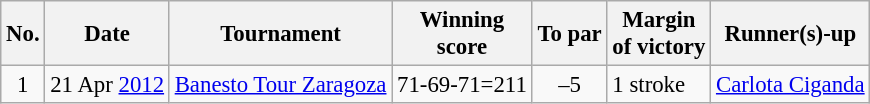<table class="wikitable" style="font-size:95%;">
<tr>
<th>No.</th>
<th>Date</th>
<th>Tournament</th>
<th>Winning<br>score</th>
<th>To par</th>
<th>Margin<br>of victory</th>
<th>Runner(s)-up</th>
</tr>
<tr>
<td align=center>1</td>
<td align=right>21 Apr <a href='#'>2012</a></td>
<td><a href='#'>Banesto Tour Zaragoza</a></td>
<td align=right>71-69-71=211</td>
<td align=center>–5</td>
<td>1 stroke</td>
<td> <a href='#'>Carlota Ciganda</a></td>
</tr>
</table>
